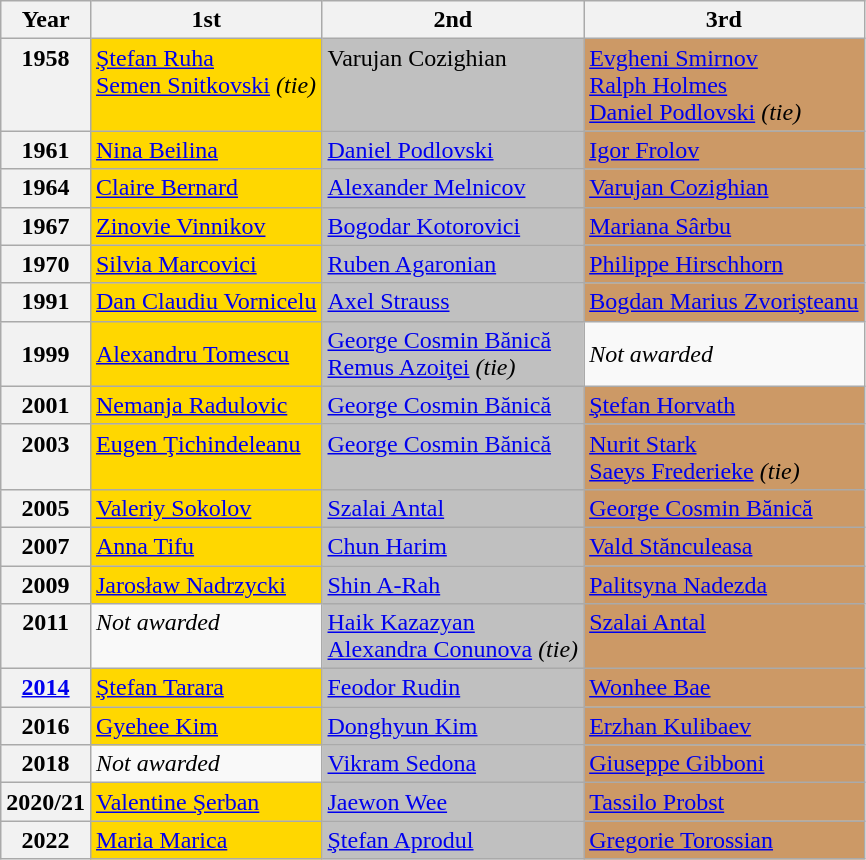<table class="wikitable">
<tr>
<th>Year</th>
<th>1st</th>
<th>2nd</th>
<th>3rd</th>
</tr>
<tr valign="top">
<th>1958</th>
<td bgcolor="gold"> <a href='#'>Ştefan Ruha</a><br> <a href='#'>Semen Snitkovski</a> <em>(tie)</em></td>
<td bgcolor="silver"> Varujan Cozighian</td>
<td bgcolor="cc9966"> <a href='#'>Evgheni Smirnov</a><br> <a href='#'>Ralph Holmes</a><br> <a href='#'>Daniel Podlovski</a> <em>(tie)</em></td>
</tr>
<tr valign="top">
<th>1961</th>
<td bgcolor="gold"> <a href='#'>Nina Beilina</a></td>
<td bgcolor="silver"> <a href='#'>Daniel Podlovski</a></td>
<td bgcolor="cc9966"> <a href='#'>Igor Frolov</a></td>
</tr>
<tr valign="top">
<th>1964</th>
<td bgcolor="gold"> <a href='#'>Claire Bernard</a></td>
<td bgcolor="silver"> <a href='#'>Alexander Melnicov</a></td>
<td bgcolor="cc9966"> <a href='#'>Varujan Cozighian</a></td>
</tr>
<tr valign="top">
<th>1967</th>
<td bgcolor="gold"> <a href='#'>Zinovie Vinnikov</a></td>
<td bgcolor="silver"> <a href='#'>Bogodar Kotorovici</a></td>
<td bgcolor="cc9966"> <a href='#'>Mariana Sârbu</a></td>
</tr>
<tr valign="top">
<th>1970</th>
<td bgcolor="gold"> <a href='#'>Silvia Marcovici</a></td>
<td bgcolor="silver"> <a href='#'>Ruben Agaronian</a></td>
<td bgcolor="cc9966"> <a href='#'>Philippe Hirschhorn</a></td>
</tr>
<tr valign="top">
<th>1991</th>
<td bgcolor="gold"> <a href='#'>Dan Claudiu Vornicelu</a></td>
<td bgcolor="silver"> <a href='#'>Axel Strauss</a></td>
<td bgcolor="cc9966"> <a href='#'>Bogdan Marius Zvorişteanu</a></td>
</tr>
<tr>
<th>1999</th>
<td bgcolor="gold"> <a href='#'>Alexandru Tomescu</a></td>
<td bgcolor="silver"> <a href='#'>George Cosmin Bănică</a><br> <a href='#'>Remus Azoiţei</a> <em>(tie)</em></td>
<td><em>Not awarded</em></td>
</tr>
<tr valign="top">
<th>2001</th>
<td bgcolor="gold"> <a href='#'>Nemanja Radulovic</a></td>
<td bgcolor="silver"> <a href='#'>George Cosmin Bănică</a></td>
<td bgcolor="cc9966"> <a href='#'>Ştefan Horvath</a></td>
</tr>
<tr valign="top">
<th>2003</th>
<td bgcolor="gold"> <a href='#'>Eugen Ţichindeleanu</a></td>
<td bgcolor="silver"> <a href='#'>George Cosmin Bănică</a></td>
<td bgcolor="cc9966"> <a href='#'>Nurit Stark</a><br> <a href='#'>Saeys Frederieke</a> <em>(tie)</em></td>
</tr>
<tr valign="top">
<th>2005</th>
<td bgcolor="gold"> <a href='#'>Valeriy Sokolov</a></td>
<td bgcolor="silver"> <a href='#'>Szalai Antal</a></td>
<td bgcolor="cc9966"> <a href='#'>George Cosmin Bănică</a></td>
</tr>
<tr valign="top">
<th>2007</th>
<td bgcolor="gold"> <a href='#'>Anna Tifu</a></td>
<td bgcolor="silver"> <a href='#'>Chun Harim</a></td>
<td bgcolor="cc9966"> <a href='#'>Vald Stănculeasa</a></td>
</tr>
<tr valign="top">
<th>2009</th>
<td bgcolor="gold"> <a href='#'>Jarosław Nadrzycki</a></td>
<td bgcolor="silver"> <a href='#'>Shin A-Rah</a></td>
<td bgcolor="cc9966"> <a href='#'>Palitsyna Nadezda</a></td>
</tr>
<tr valign="top">
<th>2011</th>
<td><em>Not awarded</em></td>
<td bgcolor="silver"> <a href='#'>Haik Kazazyan</a><br> <a href='#'>Alexandra Conunova</a> <em>(tie)</em></td>
<td bgcolor="cc9966"> <a href='#'>Szalai Antal</a></td>
</tr>
<tr valign="top">
<th><a href='#'>2014</a></th>
<td bgcolor="gold"> <a href='#'>Ştefan Tarara</a></td>
<td bgcolor="silver"> <a href='#'>Feodor Rudin</a></td>
<td bgcolor="cc9966"> <a href='#'>Wonhee Bae</a></td>
</tr>
<tr valign="top">
<th>2016</th>
<td bgcolor="gold"> <a href='#'>Gyehee Kim</a></td>
<td bgcolor="silver"> <a href='#'>Donghyun Kim</a></td>
<td bgcolor="cc9966"> <a href='#'>Erzhan Kulibaev</a></td>
</tr>
<tr valign="top">
<th>2018</th>
<td><em>Not awarded</em></td>
<td bgcolor="silver"> <a href='#'>Vikram Sedona</a></td>
<td bgcolor="cc9966"> <a href='#'>Giuseppe Gibboni</a></td>
</tr>
<tr valign="top">
<th>2020/21</th>
<td bgcolor="gold"> <a href='#'>Valentine Şerban</a></td>
<td bgcolor="silver"> <a href='#'>Jaewon Wee</a></td>
<td bgcolor="cc9966"> <a href='#'>Tassilo Probst</a></td>
</tr>
<tr valign="top">
<th>2022</th>
<td bgcolor="gold"> <a href='#'>Maria Marica</a></td>
<td bgcolor="silver"> <a href='#'>Ştefan Aprodul</a></td>
<td bgcolor="cc9966"> <a href='#'>Gregorie Torossian</a></td>
</tr>
</table>
